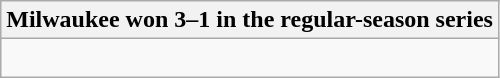<table class="wikitable collapsible collapsed">
<tr>
<th>Milwaukee won 3–1 in the regular-season series</th>
</tr>
<tr>
<td><br>

</td>
</tr>
</table>
